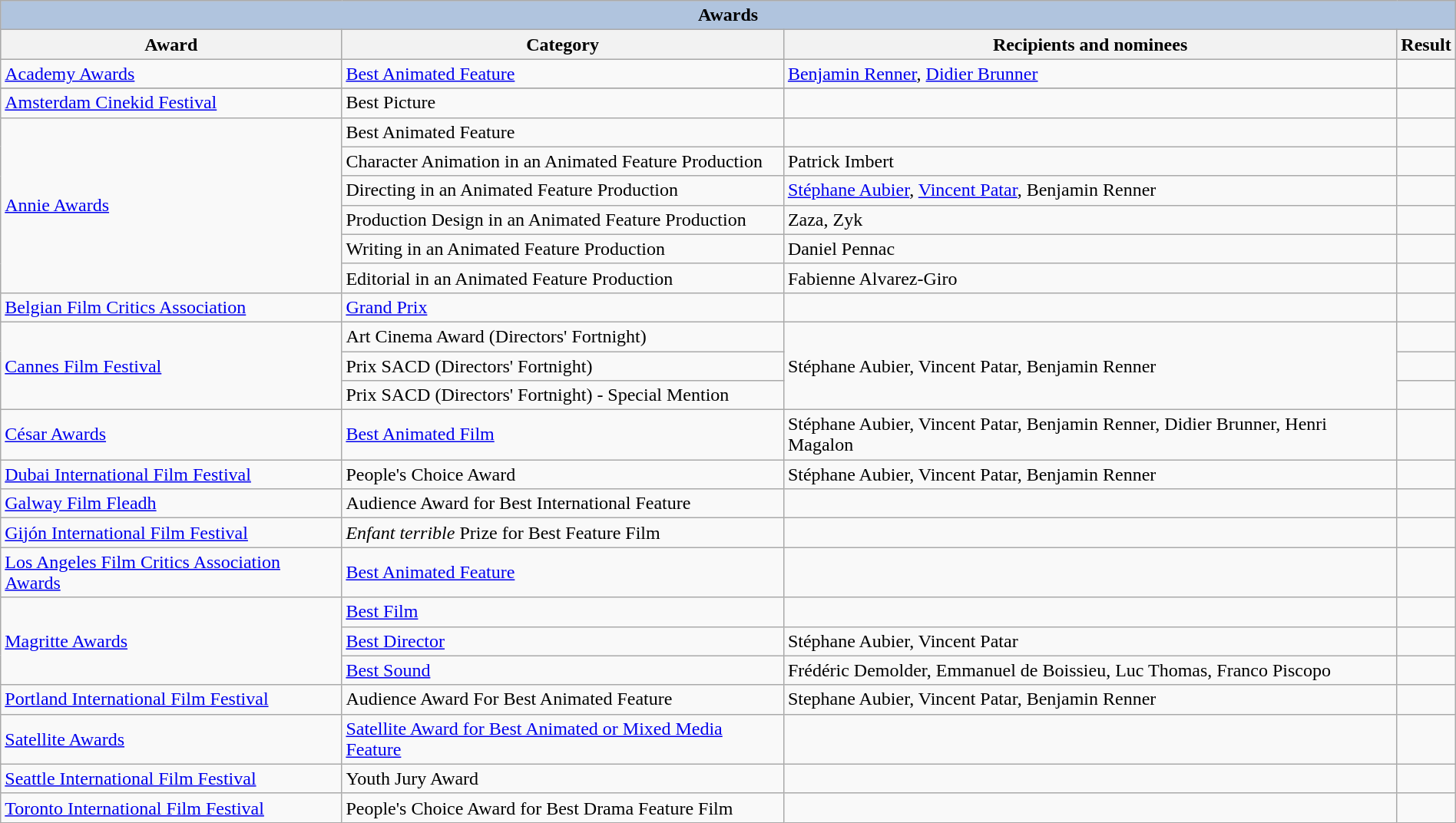<table class="wikitable" width="100%">
<tr style="background:#ccc; text-align:center;">
<th colspan="5" style="background: LightSteelBlue;">Awards</th>
</tr>
<tr style="background:#ccc; text-align:center;">
<th>Award</th>
<th>Category</th>
<th>Recipients and nominees</th>
<th>Result</th>
</tr>
<tr>
<td><a href='#'>Academy Awards</a></td>
<td><a href='#'>Best Animated Feature</a></td>
<td><a href='#'>Benjamin Renner</a>, <a href='#'>Didier Brunner</a></td>
<td></td>
</tr>
<tr>
</tr>
<tr>
<td><a href='#'>Amsterdam Cinekid Festival</a></td>
<td>Best Picture</td>
<td></td>
<td></td>
</tr>
<tr>
<td rowspan=6><a href='#'>Annie Awards</a></td>
<td>Best Animated Feature</td>
<td></td>
<td></td>
</tr>
<tr>
<td>Character Animation in an Animated Feature Production</td>
<td>Patrick Imbert</td>
<td></td>
</tr>
<tr>
<td>Directing in an Animated Feature Production</td>
<td><a href='#'>Stéphane Aubier</a>, <a href='#'>Vincent Patar</a>, Benjamin Renner</td>
<td></td>
</tr>
<tr>
<td>Production Design in an Animated Feature Production</td>
<td>Zaza, Zyk</td>
<td></td>
</tr>
<tr>
<td>Writing in an Animated Feature Production</td>
<td>Daniel Pennac</td>
<td></td>
</tr>
<tr>
<td>Editorial in an Animated Feature Production</td>
<td>Fabienne Alvarez-Giro</td>
<td></td>
</tr>
<tr>
<td><a href='#'>Belgian Film Critics Association</a></td>
<td><a href='#'>Grand Prix</a></td>
<td></td>
<td></td>
</tr>
<tr>
<td rowspan=3><a href='#'>Cannes Film Festival</a></td>
<td>Art Cinema Award (Directors' Fortnight)</td>
<td rowspan=3>Stéphane Aubier, Vincent Patar, Benjamin Renner</td>
<td></td>
</tr>
<tr>
<td>Prix SACD (Directors' Fortnight)</td>
<td></td>
</tr>
<tr>
<td>Prix SACD (Directors' Fortnight) - Special Mention</td>
<td></td>
</tr>
<tr>
<td><a href='#'>César Awards</a></td>
<td><a href='#'>Best Animated Film</a></td>
<td>Stéphane Aubier, Vincent Patar, Benjamin Renner, Didier Brunner, Henri Magalon</td>
<td></td>
</tr>
<tr>
<td><a href='#'>Dubai International Film Festival</a></td>
<td>People's Choice Award</td>
<td>Stéphane Aubier, Vincent Patar, Benjamin Renner</td>
<td></td>
</tr>
<tr>
<td><a href='#'>Galway Film Fleadh</a></td>
<td>Audience Award for Best International Feature</td>
<td></td>
<td></td>
</tr>
<tr>
<td><a href='#'>Gijón International Film Festival</a></td>
<td><em>Enfant terrible</em> Prize for Best Feature Film</td>
<td></td>
<td></td>
</tr>
<tr>
<td><a href='#'>Los Angeles Film Critics Association Awards</a></td>
<td><a href='#'>Best Animated Feature</a></td>
<td></td>
<td></td>
</tr>
<tr>
<td rowspan=3><a href='#'>Magritte Awards</a></td>
<td><a href='#'>Best Film</a></td>
<td></td>
<td></td>
</tr>
<tr>
<td><a href='#'>Best Director</a></td>
<td>Stéphane Aubier, Vincent Patar</td>
<td></td>
</tr>
<tr>
<td><a href='#'>Best Sound</a></td>
<td>Frédéric Demolder, Emmanuel de Boissieu, Luc Thomas, Franco Piscopo</td>
<td></td>
</tr>
<tr>
<td><a href='#'>Portland International Film Festival</a></td>
<td>Audience Award For Best Animated Feature</td>
<td>Stephane Aubier, Vincent Patar, Benjamin Renner</td>
<td></td>
</tr>
<tr>
<td><a href='#'>Satellite Awards</a></td>
<td><a href='#'>Satellite Award for Best Animated or Mixed Media Feature</a></td>
<td></td>
<td></td>
</tr>
<tr>
<td><a href='#'>Seattle International Film Festival</a></td>
<td>Youth Jury Award</td>
<td></td>
<td></td>
</tr>
<tr>
<td><a href='#'>Toronto International Film Festival</a></td>
<td>People's Choice Award for Best Drama Feature Film</td>
<td></td>
<td></td>
</tr>
</table>
